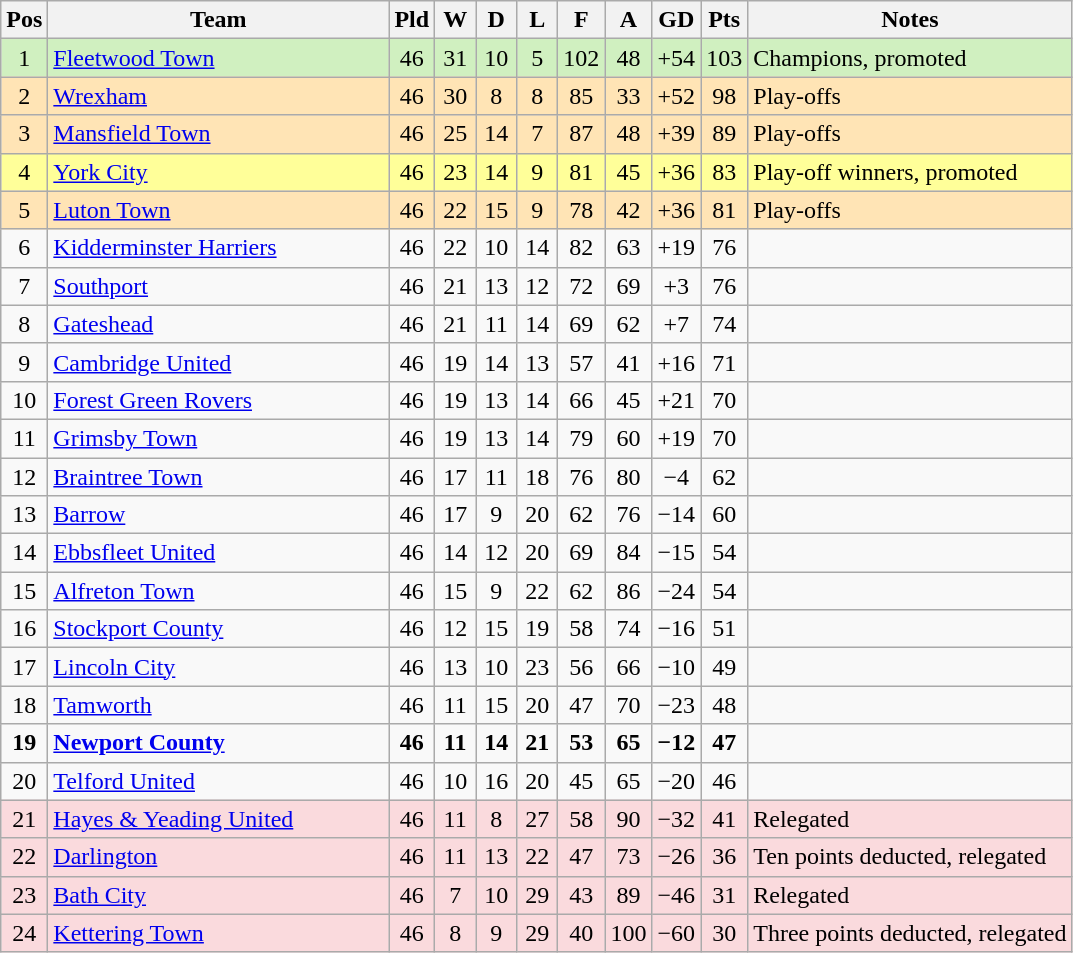<table class="wikitable" style="text-align:center">
<tr>
<th width=20>Pos</th>
<th width=220>Team</th>
<th width=20>Pld</th>
<th width=20>W</th>
<th width=20>D</th>
<th width=20>L</th>
<th width=20>F</th>
<th width=20>A</th>
<th width=20>GD</th>
<th width=20>Pts</th>
<th>Notes</th>
</tr>
<tr ! style="background:#d0f0c0;">
<td>1</td>
<td align="left"><a href='#'>Fleetwood Town</a></td>
<td>46</td>
<td>31</td>
<td>10</td>
<td>5</td>
<td>102</td>
<td>48</td>
<td>+54</td>
<td>103</td>
<td align="left">Champions, promoted</td>
</tr>
<tr ! style="background:#FFE4B5;">
<td>2</td>
<td align="left"><a href='#'>Wrexham</a></td>
<td>46</td>
<td>30</td>
<td>8</td>
<td>8</td>
<td>85</td>
<td>33</td>
<td>+52</td>
<td>98</td>
<td align="left">Play-offs</td>
</tr>
<tr ! style="background:#FFE4B5;">
<td>3</td>
<td align="left"><a href='#'>Mansfield Town</a></td>
<td>46</td>
<td>25</td>
<td>14</td>
<td>7</td>
<td>87</td>
<td>48</td>
<td>+39</td>
<td>89</td>
<td align="left">Play-offs</td>
</tr>
<tr ! style="background:#FFFF99;">
<td>4</td>
<td align="left"><a href='#'>York City</a></td>
<td>46</td>
<td>23</td>
<td>14</td>
<td>9</td>
<td>81</td>
<td>45</td>
<td>+36</td>
<td>83</td>
<td align="left">Play-off winners, promoted</td>
</tr>
<tr ! style="background:#FFE4B5;">
<td>5</td>
<td align="left"><a href='#'>Luton Town</a></td>
<td>46</td>
<td>22</td>
<td>15</td>
<td>9</td>
<td>78</td>
<td>42</td>
<td>+36</td>
<td>81</td>
<td align="left">Play-offs</td>
</tr>
<tr>
<td>6</td>
<td align="left"><a href='#'>Kidderminster Harriers</a></td>
<td>46</td>
<td>22</td>
<td>10</td>
<td>14</td>
<td>82</td>
<td>63</td>
<td>+19</td>
<td>76</td>
<td></td>
</tr>
<tr>
<td>7</td>
<td align="left"><a href='#'>Southport</a></td>
<td>46</td>
<td>21</td>
<td>13</td>
<td>12</td>
<td>72</td>
<td>69</td>
<td>+3</td>
<td>76</td>
<td></td>
</tr>
<tr>
<td>8</td>
<td align="left"><a href='#'>Gateshead</a></td>
<td>46</td>
<td>21</td>
<td>11</td>
<td>14</td>
<td>69</td>
<td>62</td>
<td>+7</td>
<td>74</td>
<td></td>
</tr>
<tr>
<td>9</td>
<td align="left"><a href='#'>Cambridge United</a></td>
<td>46</td>
<td>19</td>
<td>14</td>
<td>13</td>
<td>57</td>
<td>41</td>
<td>+16</td>
<td>71</td>
<td></td>
</tr>
<tr>
<td>10</td>
<td align="left"><a href='#'>Forest Green Rovers</a></td>
<td>46</td>
<td>19</td>
<td>13</td>
<td>14</td>
<td>66</td>
<td>45</td>
<td>+21</td>
<td>70</td>
<td></td>
</tr>
<tr>
<td>11</td>
<td align="left"><a href='#'>Grimsby Town</a></td>
<td>46</td>
<td>19</td>
<td>13</td>
<td>14</td>
<td>79</td>
<td>60</td>
<td>+19</td>
<td>70</td>
<td></td>
</tr>
<tr>
<td>12</td>
<td align="left"><a href='#'>Braintree Town</a></td>
<td>46</td>
<td>17</td>
<td>11</td>
<td>18</td>
<td>76</td>
<td>80</td>
<td>−4</td>
<td>62</td>
<td></td>
</tr>
<tr>
<td>13</td>
<td align="left"><a href='#'>Barrow</a></td>
<td>46</td>
<td>17</td>
<td>9</td>
<td>20</td>
<td>62</td>
<td>76</td>
<td>−14</td>
<td>60</td>
<td></td>
</tr>
<tr>
<td>14</td>
<td align="left"><a href='#'>Ebbsfleet United</a></td>
<td>46</td>
<td>14</td>
<td>12</td>
<td>20</td>
<td>69</td>
<td>84</td>
<td>−15</td>
<td>54</td>
<td></td>
</tr>
<tr>
<td>15</td>
<td align="left"><a href='#'>Alfreton Town</a></td>
<td>46</td>
<td>15</td>
<td>9</td>
<td>22</td>
<td>62</td>
<td>86</td>
<td>−24</td>
<td>54</td>
<td></td>
</tr>
<tr>
<td>16</td>
<td align="left"><a href='#'>Stockport County</a></td>
<td>46</td>
<td>12</td>
<td>15</td>
<td>19</td>
<td>58</td>
<td>74</td>
<td>−16</td>
<td>51</td>
<td></td>
</tr>
<tr>
<td>17</td>
<td align="left"><a href='#'>Lincoln City</a></td>
<td>46</td>
<td>13</td>
<td>10</td>
<td>23</td>
<td>56</td>
<td>66</td>
<td>−10</td>
<td>49</td>
<td></td>
</tr>
<tr>
<td>18</td>
<td align="left"><a href='#'>Tamworth</a></td>
<td>46</td>
<td>11</td>
<td>15</td>
<td>20</td>
<td>47</td>
<td>70</td>
<td>−23</td>
<td>48</td>
<td></td>
</tr>
<tr>
<td><strong>19</strong></td>
<td align="left"><strong><a href='#'>Newport County</a></strong></td>
<td><strong>46</strong></td>
<td><strong>11</strong></td>
<td><strong>14</strong></td>
<td><strong>21</strong></td>
<td><strong>53</strong></td>
<td><strong>65</strong></td>
<td><strong>−12</strong></td>
<td><strong>47</strong></td>
<td></td>
</tr>
<tr>
<td>20</td>
<td align="left"><a href='#'>Telford United</a></td>
<td>46</td>
<td>10</td>
<td>16</td>
<td>20</td>
<td>45</td>
<td>65</td>
<td>−20</td>
<td>46</td>
<td></td>
</tr>
<tr ! style="background:#FADADD;">
<td>21</td>
<td align="left"><a href='#'>Hayes & Yeading United</a></td>
<td>46</td>
<td>11</td>
<td>8</td>
<td>27</td>
<td>58</td>
<td>90</td>
<td>−32</td>
<td>41</td>
<td align="left">Relegated</td>
</tr>
<tr ! style="background:#FADADD;">
<td>22</td>
<td align="left"><a href='#'>Darlington</a></td>
<td>46</td>
<td>11</td>
<td>13</td>
<td>22</td>
<td>47</td>
<td>73</td>
<td>−26</td>
<td>36</td>
<td align="left">Ten points deducted, relegated</td>
</tr>
<tr ! style="background:#FADADD;">
<td>23</td>
<td align="left"><a href='#'>Bath City</a></td>
<td>46</td>
<td>7</td>
<td>10</td>
<td>29</td>
<td>43</td>
<td>89</td>
<td>−46</td>
<td>31</td>
<td align="left">Relegated</td>
</tr>
<tr ! style="background:#FADADD;">
<td>24</td>
<td align="left"><a href='#'>Kettering Town</a></td>
<td>46</td>
<td>8</td>
<td>9</td>
<td>29</td>
<td>40</td>
<td>100</td>
<td>−60</td>
<td>30</td>
<td align="left">Three points deducted, relegated</td>
</tr>
</table>
